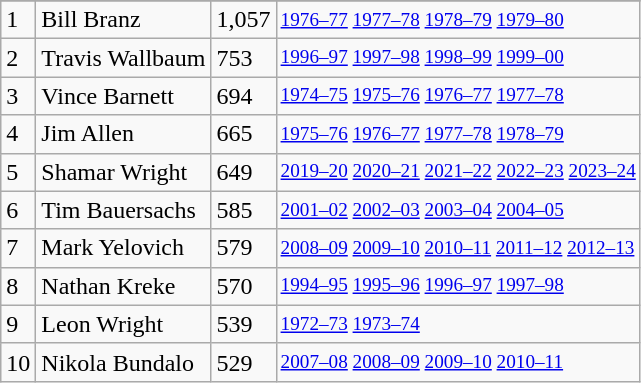<table class="wikitable">
<tr>
</tr>
<tr>
<td>1</td>
<td>Bill Branz</td>
<td>1,057</td>
<td style="font-size:80%;"><a href='#'>1976–77</a> <a href='#'>1977–78</a> <a href='#'>1978–79</a> <a href='#'>1979–80</a></td>
</tr>
<tr>
<td>2</td>
<td>Travis Wallbaum</td>
<td>753</td>
<td style="font-size:80%;"><a href='#'>1996–97</a> <a href='#'>1997–98</a> <a href='#'>1998–99</a> <a href='#'>1999–00</a></td>
</tr>
<tr>
<td>3</td>
<td>Vince Barnett</td>
<td>694</td>
<td style="font-size:80%;"><a href='#'>1974–75</a> <a href='#'>1975–76</a> <a href='#'>1976–77</a> <a href='#'>1977–78</a></td>
</tr>
<tr>
<td>4</td>
<td>Jim Allen</td>
<td>665</td>
<td style="font-size:80%;"><a href='#'>1975–76</a> <a href='#'>1976–77</a> <a href='#'>1977–78</a> <a href='#'>1978–79</a></td>
</tr>
<tr>
<td>5</td>
<td>Shamar Wright</td>
<td>649</td>
<td style="font-size:80%;"><a href='#'>2019–20</a> <a href='#'>2020–21</a> <a href='#'>2021–22</a> <a href='#'>2022–23</a> <a href='#'>2023–24</a></td>
</tr>
<tr>
<td>6</td>
<td>Tim Bauersachs</td>
<td>585</td>
<td style="font-size:80%;"><a href='#'>2001–02</a> <a href='#'>2002–03</a> <a href='#'>2003–04</a> <a href='#'>2004–05</a></td>
</tr>
<tr>
<td>7</td>
<td>Mark Yelovich</td>
<td>579</td>
<td style="font-size:80%;"><a href='#'>2008–09</a> <a href='#'>2009–10</a> <a href='#'>2010–11</a> <a href='#'>2011–12</a> <a href='#'>2012–13</a></td>
</tr>
<tr>
<td>8</td>
<td>Nathan Kreke</td>
<td>570</td>
<td style="font-size:80%;"><a href='#'>1994–95</a> <a href='#'>1995–96</a> <a href='#'>1996–97</a> <a href='#'>1997–98</a></td>
</tr>
<tr>
<td>9</td>
<td>Leon Wright</td>
<td>539</td>
<td style="font-size:80%;"><a href='#'>1972–73</a> <a href='#'>1973–74</a></td>
</tr>
<tr>
<td>10</td>
<td>Nikola Bundalo</td>
<td>529</td>
<td style="font-size:80%;"><a href='#'>2007–08</a> <a href='#'>2008–09</a> <a href='#'>2009–10</a> <a href='#'>2010–11</a></td>
</tr>
</table>
